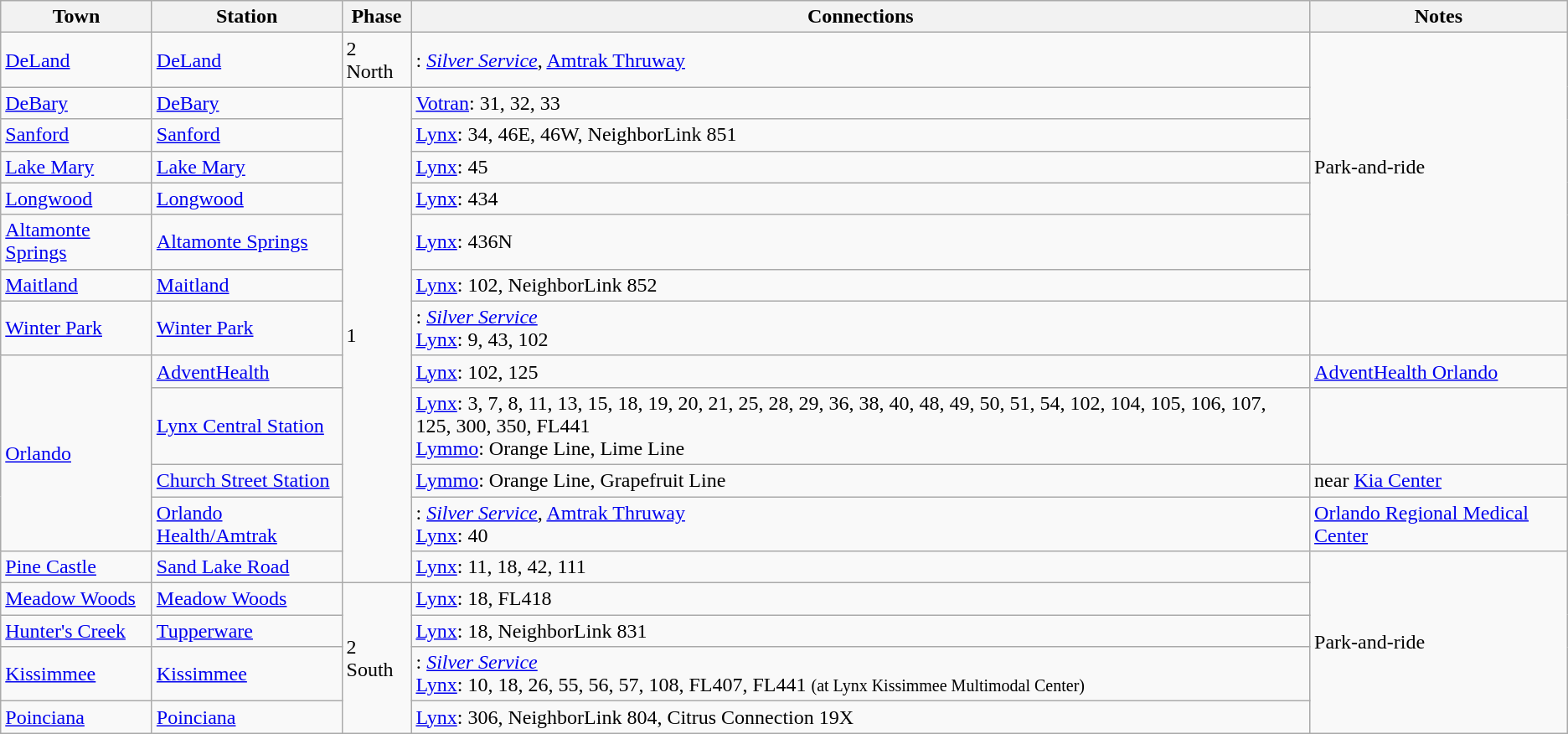<table class="wikitable">
<tr>
<th>Town</th>
<th>Station</th>
<th>Phase</th>
<th>Connections</th>
<th>Notes</th>
</tr>
<tr>
<td><a href='#'>DeLand</a></td>
<td><a href='#'>DeLand</a></td>
<td>2 North</td>
<td>: <em><a href='#'>Silver Service</a></em>, <a href='#'>Amtrak Thruway</a></td>
<td rowspan="7">Park-and-ride</td>
</tr>
<tr>
<td><a href='#'>DeBary</a></td>
<td><a href='#'>DeBary</a></td>
<td rowspan="12">1</td>
<td> <a href='#'>Votran</a>: 31, 32, 33</td>
</tr>
<tr>
<td><a href='#'>Sanford</a></td>
<td><a href='#'>Sanford</a></td>
<td> <a href='#'>Lynx</a>: 34, 46E, 46W, NeighborLink 851</td>
</tr>
<tr>
<td><a href='#'>Lake Mary</a></td>
<td><a href='#'>Lake Mary</a></td>
<td> <a href='#'>Lynx</a>: 45</td>
</tr>
<tr>
<td><a href='#'>Longwood</a></td>
<td><a href='#'>Longwood</a></td>
<td> <a href='#'>Lynx</a>: 434</td>
</tr>
<tr>
<td><a href='#'>Altamonte Springs</a></td>
<td><a href='#'>Altamonte Springs</a></td>
<td> <a href='#'>Lynx</a>: 436N</td>
</tr>
<tr>
<td><a href='#'>Maitland</a></td>
<td><a href='#'>Maitland</a></td>
<td> <a href='#'>Lynx</a>: 102, NeighborLink 852</td>
</tr>
<tr>
<td><a href='#'>Winter Park</a></td>
<td><a href='#'>Winter Park</a></td>
<td>: <em><a href='#'>Silver Service</a></em><br> <a href='#'>Lynx</a>: 9, 43, 102</td>
</tr>
<tr>
<td rowspan="4"><a href='#'>Orlando</a></td>
<td><a href='#'>AdventHealth</a></td>
<td> <a href='#'>Lynx</a>: 102, 125</td>
<td><a href='#'>AdventHealth Orlando</a></td>
</tr>
<tr>
<td><a href='#'>Lynx Central Station</a></td>
<td> <a href='#'>Lynx</a>: 3, 7, 8, 11, 13, 15, 18, 19, 20, 21, 25, 28, 29, 36, 38, 40, 48, 49, 50, 51, 54, 102, 104, 105, 106, 107, 125, 300, 350, FL441<br> <a href='#'>Lymmo</a>: Orange Line, Lime Line</td>
<td></td>
</tr>
<tr>
<td><a href='#'>Church Street Station</a></td>
<td> <a href='#'>Lymmo</a>: Orange Line, Grapefruit Line</td>
<td>near <a href='#'>Kia Center</a></td>
</tr>
<tr>
<td><a href='#'>Orlando Health/Amtrak</a></td>
<td>: <em><a href='#'>Silver Service</a></em>, <a href='#'>Amtrak Thruway</a><br> <a href='#'>Lynx</a>: 40</td>
<td><a href='#'>Orlando Regional Medical Center</a></td>
</tr>
<tr>
<td><a href='#'>Pine Castle</a></td>
<td><a href='#'>Sand Lake Road</a></td>
<td> <a href='#'>Lynx</a>: 11, 18, 42, 111</td>
<td rowspan="5">Park-and-ride</td>
</tr>
<tr>
<td><a href='#'>Meadow Woods</a></td>
<td><a href='#'>Meadow Woods</a></td>
<td rowspan="4">2 South</td>
<td> <a href='#'>Lynx</a>: 18, FL418</td>
</tr>
<tr>
<td><a href='#'>Hunter's Creek</a></td>
<td><a href='#'>Tupperware</a></td>
<td> <a href='#'>Lynx</a>: 18, NeighborLink 831</td>
</tr>
<tr>
<td><a href='#'>Kissimmee</a></td>
<td><a href='#'>Kissimmee</a></td>
<td>: <em><a href='#'>Silver Service</a></em><br> <a href='#'>Lynx</a>: 10, 18, 26, 55, 56, 57, 108, FL407, FL441 <small>(at Lynx Kissimmee Multimodal Center)</small></td>
</tr>
<tr>
<td><a href='#'>Poinciana</a></td>
<td><a href='#'>Poinciana</a></td>
<td> <a href='#'>Lynx</a>: 306, NeighborLink 804, Citrus Connection 19X</td>
</tr>
</table>
